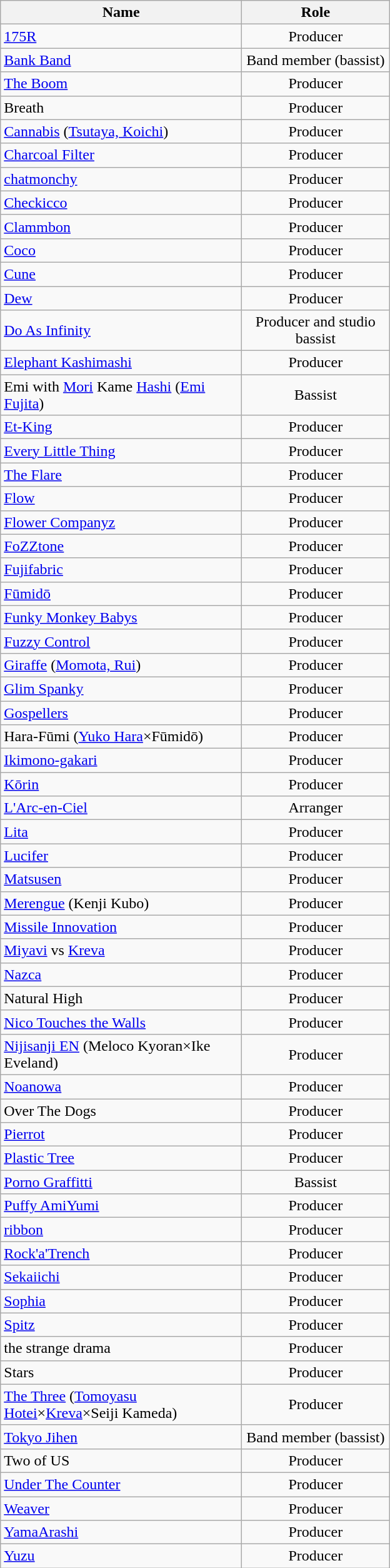<table Class = "wikitable" style = "text-align: left;">
<tr>
<th width = "250">Name</th>
<th width = "150">Role</th>
</tr>
<tr>
<td><a href='#'>175R</a></td>
<td align="center">Producer</td>
</tr>
<tr>
<td><a href='#'>Bank Band</a></td>
<td align="center">Band member (bassist)</td>
</tr>
<tr>
<td><a href='#'>The Boom</a></td>
<td align="center">Producer</td>
</tr>
<tr>
<td>Breath</td>
<td align="center">Producer</td>
</tr>
<tr>
<td><a href='#'>Cannabis</a> (<a href='#'>Tsutaya, Koichi</a>)</td>
<td align="center">Producer</td>
</tr>
<tr>
<td><a href='#'>Charcoal Filter</a></td>
<td align="center">Producer</td>
</tr>
<tr>
<td><a href='#'>chatmonchy</a></td>
<td align="center">Producer</td>
</tr>
<tr>
<td><a href='#'>Checkicco</a></td>
<td align="center">Producer</td>
</tr>
<tr>
<td><a href='#'>Clammbon</a></td>
<td align="center">Producer</td>
</tr>
<tr>
<td><a href='#'>Coco</a></td>
<td align="center">Producer</td>
</tr>
<tr>
<td><a href='#'>Cune</a></td>
<td align="center">Producer</td>
</tr>
<tr>
<td><a href='#'>Dew</a></td>
<td align="center">Producer</td>
</tr>
<tr>
<td><a href='#'>Do As Infinity</a></td>
<td align="center">Producer and studio bassist</td>
</tr>
<tr>
<td><a href='#'>Elephant Kashimashi</a></td>
<td align="center">Producer</td>
</tr>
<tr>
<td>Emi with <a href='#'>Mori</a> Kame <a href='#'>Hashi</a> (<a href='#'>Emi Fujita</a>)</td>
<td align="center">Bassist</td>
</tr>
<tr>
<td><a href='#'>Et-King</a></td>
<td align="center">Producer</td>
</tr>
<tr>
<td><a href='#'>Every Little Thing</a></td>
<td align="center">Producer</td>
</tr>
<tr>
<td><a href='#'>The Flare</a></td>
<td align="center">Producer</td>
</tr>
<tr>
<td><a href='#'>Flow</a></td>
<td align="center">Producer</td>
</tr>
<tr>
<td><a href='#'>Flower Companyz</a></td>
<td align="center">Producer</td>
</tr>
<tr>
<td><a href='#'>FoZZtone</a></td>
<td align="center">Producer</td>
</tr>
<tr>
<td><a href='#'>Fujifabric</a></td>
<td align="center">Producer</td>
</tr>
<tr>
<td><a href='#'>Fūmidō</a></td>
<td align="center">Producer</td>
</tr>
<tr>
<td><a href='#'>Funky Monkey Babys</a></td>
<td align="center">Producer</td>
</tr>
<tr>
<td><a href='#'>Fuzzy Control</a></td>
<td align="center">Producer</td>
</tr>
<tr>
<td><a href='#'>Giraffe</a> (<a href='#'>Momota, Rui</a>)</td>
<td align="center">Producer</td>
</tr>
<tr>
<td><a href='#'>Glim Spanky</a></td>
<td align="center">Producer</td>
</tr>
<tr>
<td><a href='#'>Gospellers</a></td>
<td align="center">Producer</td>
</tr>
<tr>
<td>Hara-Fūmi (<a href='#'>Yuko Hara</a>×Fūmidō)</td>
<td align="center">Producer</td>
</tr>
<tr>
<td><a href='#'>Ikimono-gakari</a></td>
<td align="center">Producer</td>
</tr>
<tr>
<td><a href='#'>Kōrin</a></td>
<td align="center">Producer</td>
</tr>
<tr>
<td><a href='#'>L'Arc-en-Ciel</a></td>
<td align="center">Arranger</td>
</tr>
<tr>
<td><a href='#'>Lita</a></td>
<td align="center">Producer</td>
</tr>
<tr>
<td><a href='#'>Lucifer</a></td>
<td align="center">Producer</td>
</tr>
<tr>
<td><a href='#'>Matsusen</a></td>
<td align="center">Producer</td>
</tr>
<tr>
<td><a href='#'>Merengue</a> (Kenji Kubo)</td>
<td align="center">Producer</td>
</tr>
<tr>
<td><a href='#'>Missile Innovation</a></td>
<td align="center">Producer</td>
</tr>
<tr>
<td><a href='#'>Miyavi</a> vs <a href='#'>Kreva</a></td>
<td align="center">Producer</td>
</tr>
<tr>
<td><a href='#'>Nazca</a></td>
<td align="center">Producer</td>
</tr>
<tr>
<td>Natural High</td>
<td align="center">Producer</td>
</tr>
<tr>
<td><a href='#'>Nico Touches the Walls</a></td>
<td align="center">Producer</td>
</tr>
<tr>
<td><a href='#'>Nijisanji EN</a> (Meloco Kyoran×Ike Eveland)</td>
<td align="center">Producer</td>
</tr>
<tr>
<td><a href='#'>Noanowa</a></td>
<td align="center">Producer</td>
</tr>
<tr>
<td>Over The Dogs</td>
<td align="center">Producer</td>
</tr>
<tr>
<td><a href='#'>Pierrot</a></td>
<td align="center">Producer</td>
</tr>
<tr>
<td><a href='#'>Plastic Tree</a></td>
<td align="center">Producer</td>
</tr>
<tr>
<td><a href='#'>Porno Graffitti</a></td>
<td align="center">Bassist</td>
</tr>
<tr>
<td><a href='#'>Puffy AmiYumi</a></td>
<td align="center">Producer</td>
</tr>
<tr>
<td><a href='#'>ribbon</a></td>
<td align="center">Producer</td>
</tr>
<tr>
<td><a href='#'>Rock'a'Trench</a></td>
<td align="center">Producer</td>
</tr>
<tr>
<td><a href='#'>Sekaiichi</a></td>
<td align="center">Producer</td>
</tr>
<tr>
<td><a href='#'>Sophia</a></td>
<td align="center">Producer</td>
</tr>
<tr>
<td><a href='#'>Spitz</a></td>
<td align="center">Producer</td>
</tr>
<tr>
<td>the strange drama</td>
<td align="center">Producer</td>
</tr>
<tr>
<td>Stars</td>
<td align="center">Producer</td>
</tr>
<tr>
<td><a href='#'>The Three</a> (<a href='#'>Tomoyasu Hotei</a>×<a href='#'>Kreva</a>×Seiji Kameda)</td>
<td align="center">Producer</td>
</tr>
<tr>
<td><a href='#'>Tokyo Jihen</a></td>
<td align="center">Band member (bassist)</td>
</tr>
<tr>
<td>Two of US</td>
<td align="center">Producer</td>
</tr>
<tr>
<td><a href='#'>Under The Counter</a></td>
<td align="center">Producer</td>
</tr>
<tr>
<td><a href='#'>Weaver</a></td>
<td align="center">Producer</td>
</tr>
<tr>
<td><a href='#'>YamaArashi</a></td>
<td align="center">Producer</td>
</tr>
<tr>
<td><a href='#'>Yuzu</a></td>
<td align="center">Producer</td>
</tr>
</table>
